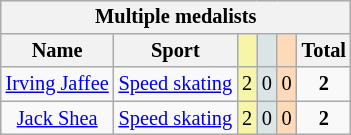<table class=wikitable style=font-size:85%;float:right;text-align:center>
<tr>
<th colspan=6>Multiple medalists</th>
</tr>
<tr>
<th>Name</th>
<th>Sport</th>
<td bgcolor=F7F6A8></td>
<td bgcolor=DCE5E5></td>
<td bgcolor=FFDAB9></td>
<th>Total</th>
</tr>
<tr>
<td><a href='#'>Irving Jaffee</a></td>
<td><a href='#'>Speed skating</a></td>
<td bgcolor=F7F6A8>2</td>
<td bgcolor=DCE5E5>0</td>
<td bgcolor=FFDAB9>0</td>
<td><strong>2</strong></td>
</tr>
<tr>
<td><a href='#'>Jack Shea</a></td>
<td><a href='#'>Speed skating</a></td>
<td bgcolor=F7F6A8>2</td>
<td bgcolor=DCE5E5>0</td>
<td bgcolor=FFDAB9>0</td>
<td><strong>2</strong></td>
</tr>
</table>
